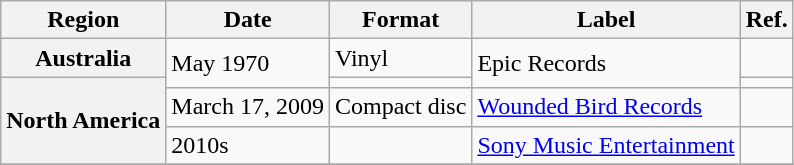<table class="wikitable plainrowheaders">
<tr>
<th scope="col">Region</th>
<th scope="col">Date</th>
<th scope="col">Format</th>
<th scope="col">Label</th>
<th scope="col">Ref.</th>
</tr>
<tr>
<th scope="row">Australia</th>
<td rowspan="2">May 1970</td>
<td>Vinyl</td>
<td rowspan="2">Epic Records</td>
<td></td>
</tr>
<tr>
<th scope="row" rowspan="3">North America</th>
<td></td>
<td></td>
</tr>
<tr>
<td>March 17, 2009</td>
<td>Compact disc</td>
<td><a href='#'>Wounded Bird Records</a></td>
<td></td>
</tr>
<tr>
<td>2010s</td>
<td></td>
<td><a href='#'>Sony Music Entertainment</a></td>
<td></td>
</tr>
<tr>
</tr>
</table>
